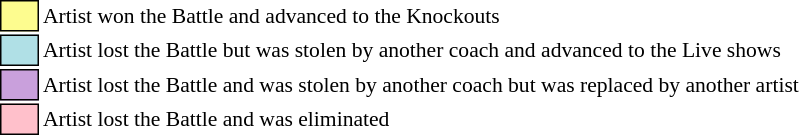<table class="toccolours" style="font-size: 90%; white-space: nowrap;">
<tr>
<td style="background:#fdfc8f; border:1px solid black;">      </td>
<td>Artist won the Battle and advanced to the Knockouts</td>
</tr>
<tr>
<td style="background:#b0e0e6; border:1px solid black;">      </td>
<td>Artist lost the Battle but was stolen by another coach and advanced to the Live shows</td>
</tr>
<tr>
<td style="background:#C9A0DC; border:1px solid black;">      </td>
<td>Artist lost the Battle and was stolen by another coach but was replaced by another artist</td>
</tr>
<tr>
<td style="background:pink; border:1px solid black;">      </td>
<td>Artist lost the Battle and was eliminated</td>
</tr>
</table>
